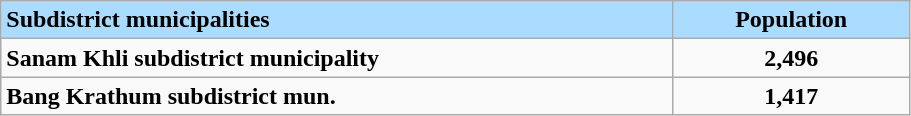<table class="wikitable" style="width:48%; display:inline-table;">
<tr>
<th scope="col" style= "width:74%; background: #aadcff; text-align:left;"><strong>Subdistrict municipalities</strong></th>
<td scope="col" style= "width:26%; background: #aadcff; text-align:center;"><strong>Population</strong></td>
</tr>
<tr>
<td><strong>Sanam Khli subdistrict municipality</strong></td>
<td style="text-align:center;"><strong>2,496</strong></td>
</tr>
<tr>
<td><strong>Bang Krathum subdistrict mun.</strong></td>
<td style="text-align:center;"><strong>1,417</strong></td>
</tr>
</table>
